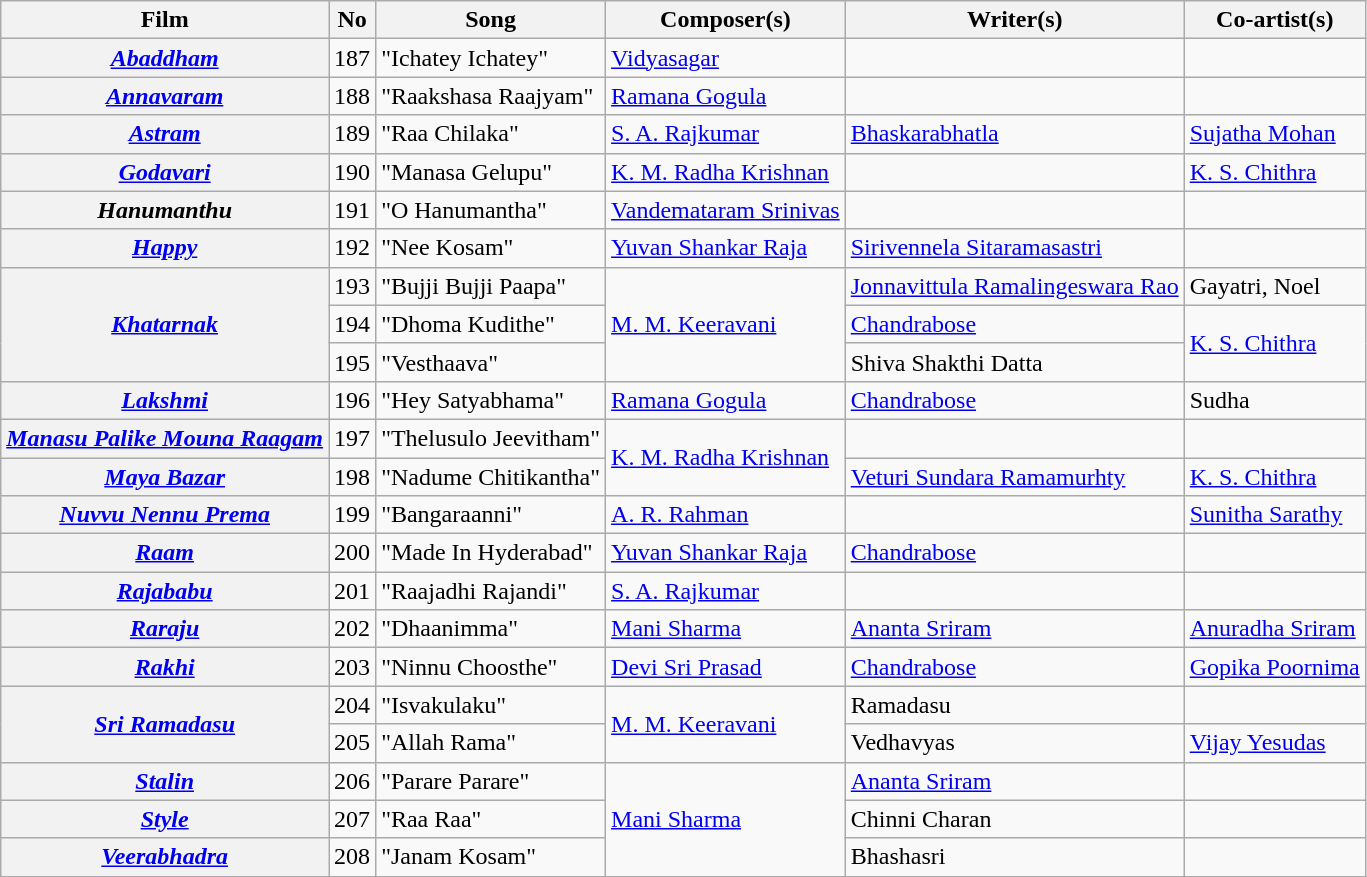<table class="wikitable">
<tr>
<th>Film</th>
<th>No</th>
<th>Song</th>
<th>Composer(s)</th>
<th>Writer(s)</th>
<th>Co-artist(s)</th>
</tr>
<tr>
<th><a href='#'><em>Abaddham</em></a></th>
<td>187</td>
<td>"Ichatey Ichatey"</td>
<td><a href='#'>Vidyasagar</a></td>
<td></td>
<td></td>
</tr>
<tr>
<th><a href='#'><em>Annavaram</em></a></th>
<td>188</td>
<td>"Raakshasa Raajyam"</td>
<td><a href='#'>Ramana Gogula</a></td>
<td></td>
<td></td>
</tr>
<tr>
<th><em><a href='#'>Astram</a></em></th>
<td>189</td>
<td>"Raa Chilaka"</td>
<td><a href='#'>S. A. Rajkumar</a></td>
<td><a href='#'>Bhaskarabhatla</a></td>
<td><a href='#'>Sujatha Mohan</a></td>
</tr>
<tr>
<th><em><a href='#'>Godavari</a></em></th>
<td>190</td>
<td>"Manasa Gelupu"</td>
<td><a href='#'>K. M. Radha Krishnan</a></td>
<td></td>
<td><a href='#'>K. S. Chithra</a></td>
</tr>
<tr>
<th><em>Hanumanthu</em></th>
<td>191</td>
<td>"O Hanumantha"</td>
<td><a href='#'>Vandemataram Srinivas</a></td>
<td></td>
<td></td>
</tr>
<tr>
<th><em><a href='#'>Happy</a></em></th>
<td>192</td>
<td>"Nee Kosam"</td>
<td><a href='#'>Yuvan Shankar Raja</a></td>
<td><a href='#'>Sirivennela Sitaramasastri</a></td>
<td></td>
</tr>
<tr>
<th rowspan="3"><em><a href='#'>Khatarnak</a></em></th>
<td>193</td>
<td>"Bujji Bujji Paapa"</td>
<td rowspan="3"><a href='#'>M. M. Keeravani</a></td>
<td><a href='#'>Jonnavittula Ramalingeswara Rao</a></td>
<td>Gayatri, Noel</td>
</tr>
<tr>
<td>194</td>
<td>"Dhoma Kudithe"</td>
<td><a href='#'>Chandrabose</a></td>
<td rowspan="2"><a href='#'>K. S. Chithra</a></td>
</tr>
<tr>
<td>195</td>
<td>"Vesthaava"</td>
<td>Shiva Shakthi Datta</td>
</tr>
<tr>
<th><em><a href='#'>Lakshmi</a></em></th>
<td>196</td>
<td>"Hey Satyabhama"</td>
<td><a href='#'>Ramana Gogula</a></td>
<td><a href='#'>Chandrabose</a></td>
<td>Sudha</td>
</tr>
<tr>
<th><em><a href='#'>Manasu Palike Mouna Raagam</a></em></th>
<td>197</td>
<td>"Thelusulo Jeevitham"</td>
<td rowspan="2"><a href='#'>K. M. Radha Krishnan</a></td>
<td></td>
<td></td>
</tr>
<tr>
<th><em><a href='#'>Maya Bazar</a></em></th>
<td>198</td>
<td>"Nadume Chitikantha"</td>
<td><a href='#'>Veturi Sundara Ramamurhty</a></td>
<td><a href='#'>K. S. Chithra</a></td>
</tr>
<tr>
<th><em><a href='#'>Nuvvu Nennu Prema</a></em></th>
<td>199</td>
<td>"Bangaraanni"</td>
<td><a href='#'>A. R. Rahman</a></td>
<td></td>
<td><a href='#'>Sunitha Sarathy</a></td>
</tr>
<tr>
<th><em><a href='#'>Raam</a></em></th>
<td>200</td>
<td>"Made In Hyderabad"</td>
<td><a href='#'>Yuvan Shankar Raja</a></td>
<td><a href='#'>Chandrabose</a></td>
<td></td>
</tr>
<tr>
<th><a href='#'><em>Rajababu</em></a></th>
<td>201</td>
<td>"Raajadhi Rajandi"</td>
<td><a href='#'>S. A. Rajkumar</a></td>
<td></td>
<td></td>
</tr>
<tr>
<th><a href='#'><em>Raraju</em></a></th>
<td>202</td>
<td>"Dhaanimma"</td>
<td><a href='#'>Mani Sharma</a></td>
<td><a href='#'>Ananta Sriram</a></td>
<td><a href='#'>Anuradha Sriram</a></td>
</tr>
<tr>
<th><em><a href='#'>Rakhi</a></em></th>
<td>203</td>
<td>"Ninnu Choosthe"</td>
<td><a href='#'>Devi Sri Prasad</a></td>
<td><a href='#'>Chandrabose</a></td>
<td><a href='#'>Gopika Poornima</a></td>
</tr>
<tr>
<th rowspan="2"><em><a href='#'>Sri Ramadasu</a></em></th>
<td>204</td>
<td>"Isvakulaku"</td>
<td rowspan="2"><a href='#'>M. M. Keeravani</a></td>
<td>Ramadasu</td>
<td></td>
</tr>
<tr>
<td>205</td>
<td>"Allah Rama"</td>
<td>Vedhavyas</td>
<td><a href='#'>Vijay Yesudas</a></td>
</tr>
<tr>
<th><em><a href='#'>Stalin</a></em></th>
<td>206</td>
<td>"Parare Parare"</td>
<td rowspan="3"><a href='#'>Mani Sharma</a></td>
<td><a href='#'>Ananta Sriram</a></td>
<td></td>
</tr>
<tr>
<th><em><a href='#'>Style</a></em></th>
<td>207</td>
<td>"Raa Raa"</td>
<td>Chinni Charan</td>
<td></td>
</tr>
<tr>
<th><a href='#'><em>Veerabhadra</em></a></th>
<td>208</td>
<td>"Janam Kosam"</td>
<td>Bhashasri</td>
<td></td>
</tr>
</table>
